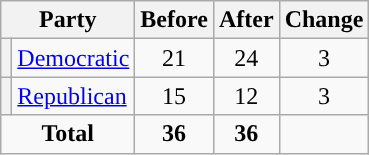<table class="wikitable" style="text-align:center;">
<tr>
<th colspan="2">Party</th>
<th>Before</th>
<th>After</th>
<th>Change</th>
</tr>
<tr>
<th style="background-color:"></th>
<td style="text-align:left;"><a href='#'>Democratic</a></td>
<td>21</td>
<td>24</td>
<td> 3</td>
</tr>
<tr>
<th style="background-color:"></th>
<td style="text-align:left;"><a href='#'>Republican</a></td>
<td>15</td>
<td>12</td>
<td> 3</td>
</tr>
<tr>
<td colspan="2"><strong>Total</strong></td>
<td><strong>36</strong></td>
<td><strong>36</strong></td>
<td></td>
</tr>
</table>
